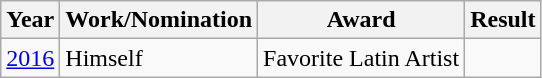<table class="wikitable">
<tr>
<th>Year</th>
<th>Work/Nomination</th>
<th>Award</th>
<th>Result</th>
</tr>
<tr>
<td><a href='#'>2016</a></td>
<td>Himself</td>
<td>Favorite Latin Artist</td>
<td></td>
</tr>
</table>
